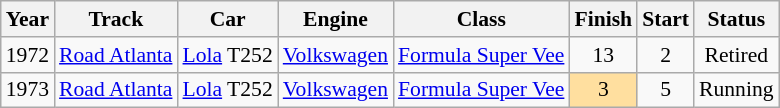<table class="wikitable" style="text-align:center; font-size:90%">
<tr>
<th>Year</th>
<th>Track</th>
<th>Car</th>
<th>Engine</th>
<th>Class</th>
<th>Finish</th>
<th>Start</th>
<th>Status</th>
</tr>
<tr>
<td>1972</td>
<td><a href='#'>Road Atlanta</a></td>
<td><a href='#'>Lola</a> T252</td>
<td><a href='#'>Volkswagen</a></td>
<td><a href='#'>Formula Super Vee</a></td>
<td>13</td>
<td>2</td>
<td>Retired</td>
</tr>
<tr>
<td>1973</td>
<td><a href='#'>Road Atlanta</a></td>
<td><a href='#'>Lola</a> T252</td>
<td><a href='#'>Volkswagen</a></td>
<td><a href='#'>Formula Super Vee</a></td>
<td style="background:#FFDF9F;">3</td>
<td>5</td>
<td>Running</td>
</tr>
</table>
